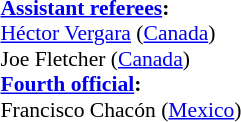<table width=50% style="font-size: 90%">
<tr>
<td><br><strong><a href='#'>Assistant referees</a>:</strong>
<br><a href='#'>Héctor Vergara</a> (<a href='#'>Canada</a>)
<br>Joe Fletcher (<a href='#'>Canada</a>)
<br><strong><a href='#'>Fourth official</a>:</strong>
<br>Francisco Chacón (<a href='#'>Mexico</a>)</td>
</tr>
</table>
